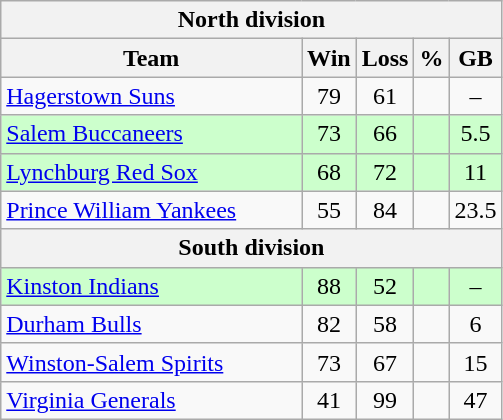<table class="wikitable">
<tr>
<th colspan="5">North division</th>
</tr>
<tr>
<th width="60%">Team</th>
<th>Win</th>
<th>Loss</th>
<th>%</th>
<th>GB</th>
</tr>
<tr align=center>
<td align=left><a href='#'>Hagerstown Suns</a></td>
<td>79</td>
<td>61</td>
<td></td>
<td>–</td>
</tr>
<tr align=center bgcolor=ccffcc>
<td align=left><a href='#'>Salem Buccaneers</a></td>
<td>73</td>
<td>66</td>
<td></td>
<td>5.5</td>
</tr>
<tr align=center bgcolor=ccffcc>
<td align=left><a href='#'>Lynchburg Red Sox</a></td>
<td>68</td>
<td>72</td>
<td></td>
<td>11</td>
</tr>
<tr align=center>
<td align=left><a href='#'>Prince William Yankees</a></td>
<td>55</td>
<td>84</td>
<td></td>
<td>23.5</td>
</tr>
<tr>
<th colspan="5">South division</th>
</tr>
<tr align=center bgcolor=ccffcc>
<td align=left><a href='#'>Kinston Indians</a></td>
<td>88</td>
<td>52</td>
<td></td>
<td>–</td>
</tr>
<tr align=center>
<td align=left><a href='#'>Durham Bulls</a></td>
<td>82</td>
<td>58</td>
<td></td>
<td>6</td>
</tr>
<tr align=center>
<td align=left><a href='#'>Winston-Salem Spirits</a></td>
<td>73</td>
<td>67</td>
<td></td>
<td>15</td>
</tr>
<tr align=center>
<td align=left><a href='#'>Virginia Generals</a></td>
<td>41</td>
<td>99</td>
<td></td>
<td>47</td>
</tr>
</table>
